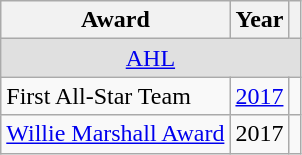<table class="wikitable">
<tr>
<th>Award</th>
<th>Year</th>
<th></th>
</tr>
<tr ALIGN="center" bgcolor="#e0e0e0">
<td colspan="3"><a href='#'>AHL</a></td>
</tr>
<tr>
<td>First All-Star Team</td>
<td><a href='#'>2017</a></td>
<td></td>
</tr>
<tr>
<td><a href='#'>Willie Marshall Award</a></td>
<td>2017</td>
<td></td>
</tr>
</table>
